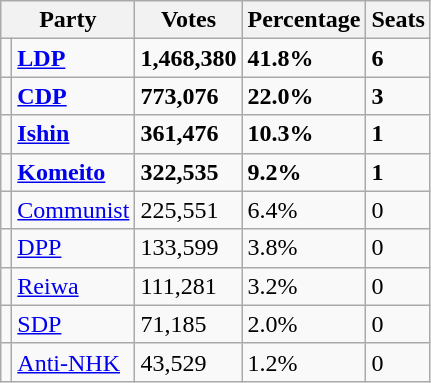<table class="wikitable">
<tr>
<th colspan=2>Party</th>
<th>Votes</th>
<th>Percentage</th>
<th>Seats</th>
</tr>
<tr>
<td bgcolor=></td>
<td><strong><a href='#'>LDP</a></strong></td>
<td><strong>1,468,380</strong></td>
<td><strong>41.8%</strong></td>
<td><strong>6</strong></td>
</tr>
<tr>
<td bgcolor=></td>
<td><strong><a href='#'>CDP</a></strong></td>
<td><strong>773,076</strong></td>
<td><strong>22.0%</strong></td>
<td><strong>3</strong></td>
</tr>
<tr>
<td bgcolor=></td>
<td><strong><a href='#'>Ishin</a></strong></td>
<td><strong>361,476</strong></td>
<td><strong>10.3%</strong></td>
<td><strong>1</strong></td>
</tr>
<tr>
<td bgcolor=></td>
<td><strong> <a href='#'>Komeito</a> </strong></td>
<td><strong>322,535</strong></td>
<td><strong>9.2%</strong></td>
<td><strong>1</strong></td>
</tr>
<tr>
<td bgcolor=></td>
<td><a href='#'>Communist</a></td>
<td>225,551</td>
<td>6.4%</td>
<td>0</td>
</tr>
<tr>
<td bgcolor=></td>
<td><a href='#'>DPP</a></td>
<td>133,599</td>
<td>3.8%</td>
<td>0</td>
</tr>
<tr>
<td bgcolor=></td>
<td><a href='#'>Reiwa</a></td>
<td>111,281</td>
<td>3.2%</td>
<td>0</td>
</tr>
<tr>
<td bgcolor=></td>
<td><a href='#'>SDP</a></td>
<td>71,185</td>
<td>2.0%</td>
<td>0</td>
</tr>
<tr>
<td bgcolor=></td>
<td><a href='#'>Anti-NHK</a></td>
<td>43,529</td>
<td>1.2%</td>
<td>0</td>
</tr>
</table>
